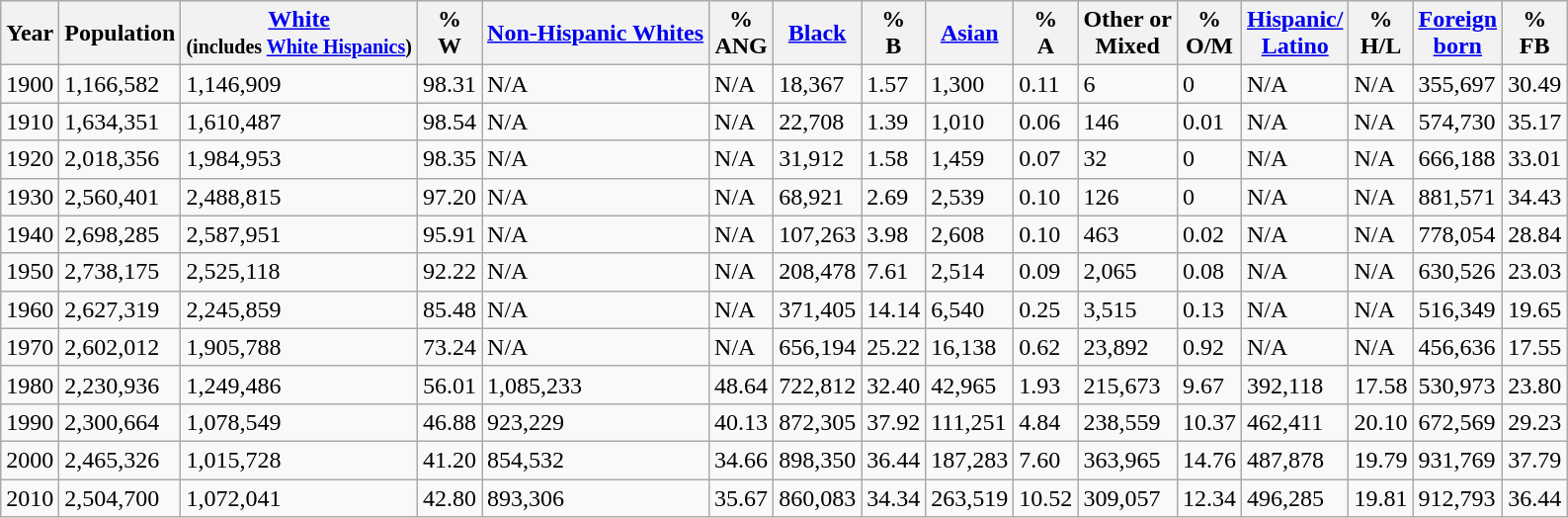<table class="wikitable sortable">
<tr>
<th>Year</th>
<th>Population</th>
<th><a href='#'>White</a><br><small>(includes <a href='#'>White Hispanics</a>)</small></th>
<th>%<br>W</th>
<th><a href='#'>Non-Hispanic Whites</a></th>
<th>%<br>ANG</th>
<th><a href='#'>Black</a></th>
<th>%<br>B</th>
<th><a href='#'>Asian</a></th>
<th>%<br>A</th>
<th>Other or<br>Mixed</th>
<th>%<br>O/M</th>
<th><a href='#'>Hispanic/<br>Latino</a></th>
<th>%<br>H/L</th>
<th><a href='#'>Foreign<br>born</a></th>
<th>%<br>FB</th>
</tr>
<tr>
<td>1900</td>
<td>1,166,582</td>
<td>1,146,909</td>
<td>98.31</td>
<td>N/A</td>
<td>N/A</td>
<td>18,367</td>
<td>1.57</td>
<td>1,300</td>
<td>0.11</td>
<td>6</td>
<td>0</td>
<td>N/A</td>
<td>N/A</td>
<td>355,697</td>
<td>30.49</td>
</tr>
<tr>
<td>1910</td>
<td>1,634,351</td>
<td>1,610,487</td>
<td>98.54</td>
<td>N/A</td>
<td>N/A</td>
<td>22,708</td>
<td>1.39</td>
<td>1,010</td>
<td>0.06</td>
<td>146</td>
<td>0.01</td>
<td>N/A</td>
<td>N/A</td>
<td>574,730</td>
<td>35.17</td>
</tr>
<tr>
<td>1920</td>
<td>2,018,356</td>
<td>1,984,953</td>
<td>98.35</td>
<td>N/A</td>
<td>N/A</td>
<td>31,912</td>
<td>1.58</td>
<td>1,459</td>
<td>0.07</td>
<td>32</td>
<td>0</td>
<td>N/A</td>
<td>N/A</td>
<td>666,188</td>
<td>33.01</td>
</tr>
<tr>
<td>1930</td>
<td>2,560,401</td>
<td>2,488,815</td>
<td>97.20</td>
<td>N/A</td>
<td>N/A</td>
<td>68,921</td>
<td>2.69</td>
<td>2,539</td>
<td>0.10</td>
<td>126</td>
<td>0</td>
<td>N/A</td>
<td>N/A</td>
<td>881,571</td>
<td>34.43</td>
</tr>
<tr>
<td>1940</td>
<td>2,698,285</td>
<td>2,587,951</td>
<td>95.91</td>
<td>N/A</td>
<td>N/A</td>
<td>107,263</td>
<td>3.98</td>
<td>2,608</td>
<td>0.10</td>
<td>463</td>
<td>0.02</td>
<td>N/A</td>
<td>N/A</td>
<td>778,054</td>
<td>28.84</td>
</tr>
<tr>
<td>1950</td>
<td>2,738,175</td>
<td>2,525,118</td>
<td>92.22</td>
<td>N/A</td>
<td>N/A</td>
<td>208,478</td>
<td>7.61</td>
<td>2,514</td>
<td>0.09</td>
<td>2,065</td>
<td>0.08</td>
<td>N/A</td>
<td>N/A</td>
<td>630,526</td>
<td>23.03</td>
</tr>
<tr>
<td>1960</td>
<td>2,627,319</td>
<td>2,245,859</td>
<td>85.48</td>
<td>N/A</td>
<td>N/A</td>
<td>371,405</td>
<td>14.14</td>
<td>6,540</td>
<td>0.25</td>
<td>3,515</td>
<td>0.13</td>
<td>N/A</td>
<td>N/A</td>
<td>516,349</td>
<td>19.65</td>
</tr>
<tr>
<td>1970</td>
<td>2,602,012</td>
<td>1,905,788</td>
<td>73.24</td>
<td>N/A</td>
<td>N/A</td>
<td>656,194</td>
<td>25.22</td>
<td>16,138</td>
<td>0.62</td>
<td>23,892</td>
<td>0.92</td>
<td>N/A</td>
<td>N/A</td>
<td>456,636</td>
<td>17.55</td>
</tr>
<tr>
<td>1980</td>
<td>2,230,936</td>
<td>1,249,486</td>
<td>56.01</td>
<td>1,085,233</td>
<td>48.64</td>
<td>722,812</td>
<td>32.40</td>
<td>42,965</td>
<td>1.93</td>
<td>215,673</td>
<td>9.67</td>
<td>392,118</td>
<td>17.58</td>
<td>530,973</td>
<td>23.80</td>
</tr>
<tr>
<td>1990</td>
<td>2,300,664</td>
<td>1,078,549</td>
<td>46.88</td>
<td>923,229</td>
<td>40.13</td>
<td>872,305</td>
<td>37.92</td>
<td>111,251</td>
<td>4.84</td>
<td>238,559</td>
<td>10.37</td>
<td>462,411</td>
<td>20.10</td>
<td>672,569</td>
<td>29.23</td>
</tr>
<tr>
<td>2000</td>
<td>2,465,326</td>
<td>1,015,728</td>
<td>41.20</td>
<td>854,532</td>
<td>34.66</td>
<td>898,350</td>
<td>36.44</td>
<td>187,283</td>
<td>7.60</td>
<td>363,965</td>
<td>14.76</td>
<td>487,878</td>
<td>19.79</td>
<td>931,769</td>
<td>37.79</td>
</tr>
<tr>
<td>2010</td>
<td>2,504,700</td>
<td>1,072,041</td>
<td>42.80</td>
<td>893,306</td>
<td>35.67</td>
<td>860,083</td>
<td>34.34</td>
<td>263,519</td>
<td>10.52</td>
<td>309,057</td>
<td>12.34</td>
<td>496,285</td>
<td>19.81</td>
<td>912,793</td>
<td>36.44</td>
</tr>
</table>
